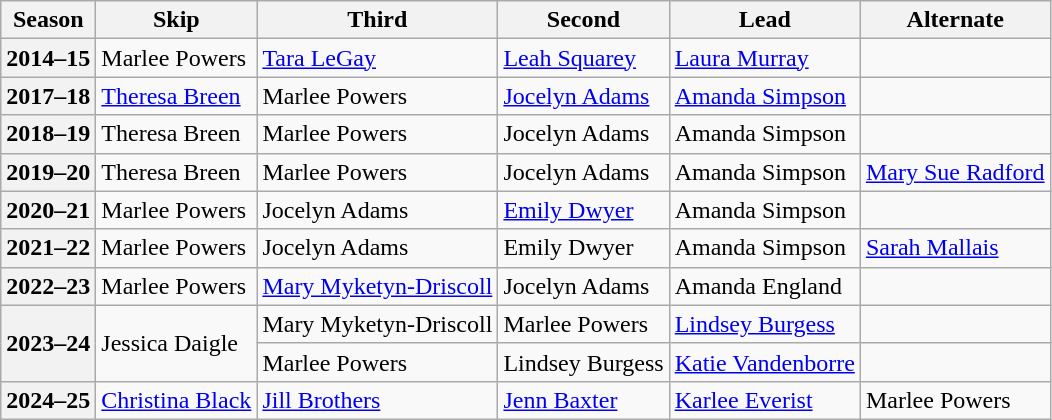<table class="wikitable">
<tr>
<th scope="col">Season</th>
<th scope="col">Skip</th>
<th scope="col">Third</th>
<th scope="col">Second</th>
<th scope="col">Lead</th>
<th scope="col">Alternate</th>
</tr>
<tr>
<th scope="row">2014–15</th>
<td>Marlee Powers</td>
<td><a href='#'>Tara LeGay</a></td>
<td><a href='#'>Leah Squarey</a></td>
<td><a href='#'>Laura Murray</a></td>
<td></td>
</tr>
<tr>
<th scope="row">2017–18</th>
<td><a href='#'>Theresa Breen</a></td>
<td>Marlee Powers</td>
<td><a href='#'>Jocelyn Adams</a></td>
<td><a href='#'>Amanda Simpson</a></td>
<td></td>
</tr>
<tr>
<th scope="row">2018–19</th>
<td>Theresa Breen</td>
<td>Marlee Powers</td>
<td>Jocelyn Adams</td>
<td>Amanda Simpson</td>
<td></td>
</tr>
<tr>
<th scope="row">2019–20</th>
<td>Theresa Breen</td>
<td>Marlee Powers</td>
<td>Jocelyn Adams</td>
<td>Amanda Simpson</td>
<td><a href='#'>Mary Sue Radford</a></td>
</tr>
<tr>
<th scope="row">2020–21</th>
<td>Marlee Powers</td>
<td>Jocelyn Adams</td>
<td><a href='#'>Emily Dwyer</a></td>
<td>Amanda Simpson</td>
<td></td>
</tr>
<tr>
<th scope="row">2021–22</th>
<td>Marlee Powers</td>
<td>Jocelyn Adams</td>
<td>Emily Dwyer</td>
<td>Amanda Simpson</td>
<td><a href='#'>Sarah Mallais</a></td>
</tr>
<tr>
<th scope="row">2022–23</th>
<td>Marlee Powers</td>
<td><a href='#'>Mary Myketyn-Driscoll</a></td>
<td>Jocelyn Adams</td>
<td>Amanda England</td>
<td></td>
</tr>
<tr>
<th scope="row" rowspan=2>2023–24</th>
<td rowspan=2>Jessica Daigle</td>
<td>Mary Myketyn-Driscoll</td>
<td>Marlee Powers</td>
<td><a href='#'>Lindsey Burgess</a></td>
<td></td>
</tr>
<tr>
<td>Marlee Powers</td>
<td>Lindsey Burgess</td>
<td><a href='#'>Katie Vandenborre</a></td>
<td></td>
</tr>
<tr>
<th scope="row">2024–25</th>
<td><a href='#'>Christina Black</a></td>
<td><a href='#'>Jill Brothers</a></td>
<td><a href='#'>Jenn Baxter</a></td>
<td><a href='#'>Karlee Everist</a></td>
<td>Marlee Powers</td>
</tr>
</table>
